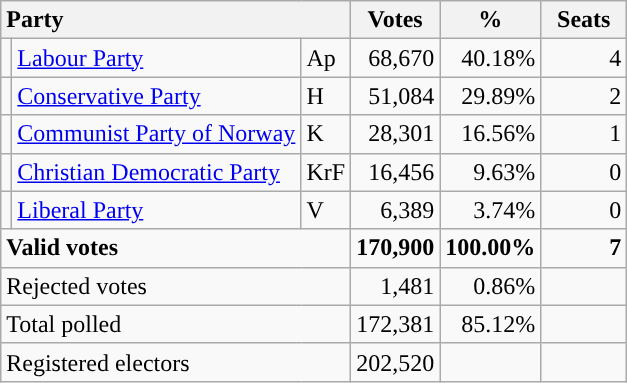<table class="wikitable" border="1" style="text-align:right;">
<tr>
<th style="text-align:left;" colspan=3>Party</th>
<th align=center width="50">Votes</th>
<th align=center width="50">%</th>
<th align=center width="50">Seats</th>
</tr>
<tr>
<td style="color:inherit;background:"></td>
<td align=left><a href='#'>Labour Party</a></td>
<td align=left>Ap</td>
<td>68,670</td>
<td>40.18%</td>
<td>4</td>
</tr>
<tr>
<td style="color:inherit;background:"></td>
<td align=left><a href='#'>Conservative Party</a></td>
<td align=left>H</td>
<td>51,084</td>
<td>29.89%</td>
<td>2</td>
</tr>
<tr>
<td style="color:inherit;background:"></td>
<td align=left><a href='#'>Communist Party of Norway</a></td>
<td align=left>K</td>
<td>28,301</td>
<td>16.56%</td>
<td>1</td>
</tr>
<tr>
<td style="color:inherit;background:"></td>
<td align=left><a href='#'>Christian Democratic Party</a></td>
<td align=left>KrF</td>
<td>16,456</td>
<td>9.63%</td>
<td>0</td>
</tr>
<tr>
<td style="color:inherit;background:"></td>
<td align=left><a href='#'>Liberal Party</a></td>
<td align=left>V</td>
<td>6,389</td>
<td>3.74%</td>
<td>0</td>
</tr>
<tr style="font-weight:bold">
<td align=left colspan=3>Valid votes</td>
<td>170,900</td>
<td>100.00%</td>
<td>7</td>
</tr>
<tr>
<td align=left colspan=3>Rejected votes</td>
<td>1,481</td>
<td>0.86%</td>
<td></td>
</tr>
<tr>
<td align=left colspan=3>Total polled</td>
<td>172,381</td>
<td>85.12%</td>
<td></td>
</tr>
<tr>
<td align=left colspan=3>Registered electors</td>
<td>202,520</td>
<td></td>
<td></td>
</tr>
</table>
